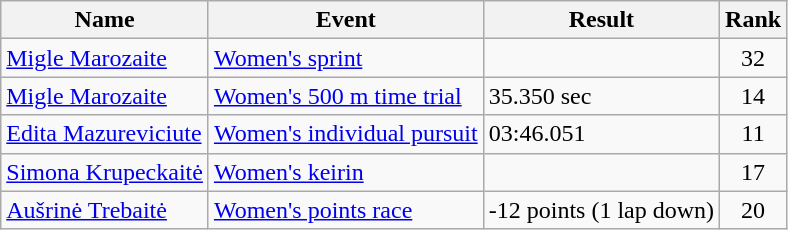<table class="wikitable sortable">
<tr>
<th>Name</th>
<th>Event</th>
<th>Result</th>
<th>Rank</th>
</tr>
<tr>
<td><a href='#'>Migle Marozaite</a></td>
<td><a href='#'>Women's sprint</a></td>
<td></td>
<td align=center>32</td>
</tr>
<tr>
<td><a href='#'>Migle Marozaite</a></td>
<td><a href='#'>Women's 500 m time trial</a></td>
<td>35.350 sec</td>
<td align=center>14</td>
</tr>
<tr>
<td><a href='#'>Edita Mazureviciute</a></td>
<td><a href='#'>Women's individual pursuit</a></td>
<td>03:46.051</td>
<td align=center>11</td>
</tr>
<tr>
<td><a href='#'>Simona Krupeckaitė</a></td>
<td><a href='#'>Women's keirin</a></td>
<td></td>
<td align=center>17</td>
</tr>
<tr>
<td><a href='#'>Aušrinė Trebaitė</a></td>
<td><a href='#'>Women's points race</a></td>
<td>-12 points (1 lap down)</td>
<td align=center>20</td>
</tr>
</table>
